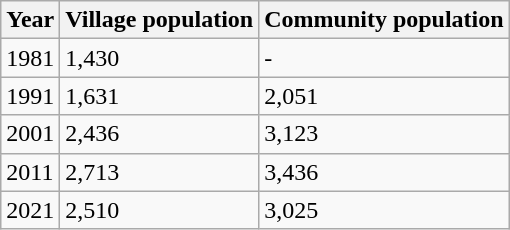<table class=wikitable>
<tr>
<th>Year</th>
<th>Village population</th>
<th>Community population</th>
</tr>
<tr>
<td>1981</td>
<td>1,430</td>
<td>-</td>
</tr>
<tr>
<td>1991</td>
<td>1,631</td>
<td>2,051</td>
</tr>
<tr>
<td>2001</td>
<td>2,436</td>
<td>3,123</td>
</tr>
<tr>
<td>2011</td>
<td>2,713</td>
<td>3,436</td>
</tr>
<tr>
<td>2021</td>
<td>2,510</td>
<td>3,025</td>
</tr>
</table>
